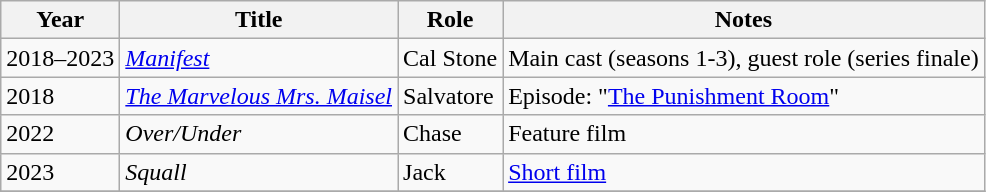<table class="wikitable sortable">
<tr>
<th>Year</th>
<th>Title</th>
<th>Role</th>
<th>Notes</th>
</tr>
<tr>
<td>2018–2023</td>
<td><em><a href='#'>Manifest</a></em></td>
<td>Cal Stone</td>
<td>Main cast (seasons 1-3), guest role (series finale)</td>
</tr>
<tr>
<td>2018</td>
<td><em><a href='#'>The Marvelous Mrs. Maisel</a></em></td>
<td>Salvatore</td>
<td>Episode: "<a href='#'>The Punishment Room</a>"</td>
</tr>
<tr>
<td>2022</td>
<td><em>Over/Under</em></td>
<td>Chase</td>
<td>Feature film</td>
</tr>
<tr>
<td>2023</td>
<td><em>Squall</em></td>
<td>Jack</td>
<td><a href='#'>Short film</a></td>
</tr>
<tr>
</tr>
</table>
